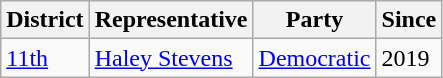<table class="wikitable">
<tr>
<th>District</th>
<th>Representative</th>
<th>Party</th>
<th>Since</th>
</tr>
<tr>
<td><a href='#'>11th</a></td>
<td><a href='#'>Haley Stevens</a></td>
<td><a href='#'>Democratic</a></td>
<td>2019</td>
</tr>
</table>
